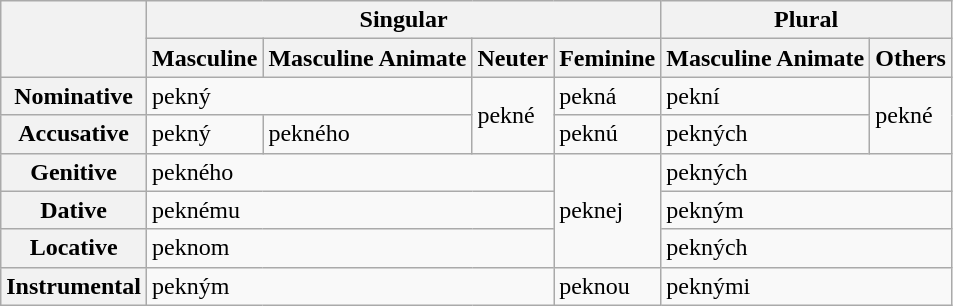<table class="wikitable">
<tr>
<th rowspan="2"> </th>
<th colspan="4">Singular</th>
<th colspan="2">Plural</th>
</tr>
<tr>
<th>Masculine</th>
<th>Masculine Animate</th>
<th>Neuter</th>
<th>Feminine</th>
<th>Masculine Animate</th>
<th>Others</th>
</tr>
<tr>
<th>Nominative</th>
<td colspan="2">pekný</td>
<td rowspan="2">pekné</td>
<td>pekná</td>
<td>pekní</td>
<td rowspan="2">pekné</td>
</tr>
<tr>
<th>Accusative</th>
<td>pekný</td>
<td>pekného</td>
<td>peknú</td>
<td>pekných</td>
</tr>
<tr>
<th>Genitive</th>
<td colspan="3">pekného</td>
<td rowspan="3">peknej</td>
<td colspan="2">pekných</td>
</tr>
<tr>
<th>Dative</th>
<td colspan="3">peknému</td>
<td colspan="2">pekným</td>
</tr>
<tr>
<th>Locative</th>
<td colspan="3">peknom</td>
<td colspan="2">pekných</td>
</tr>
<tr>
<th>Instrumental</th>
<td colspan="3">pekným</td>
<td>peknou</td>
<td colspan="2">peknými</td>
</tr>
</table>
